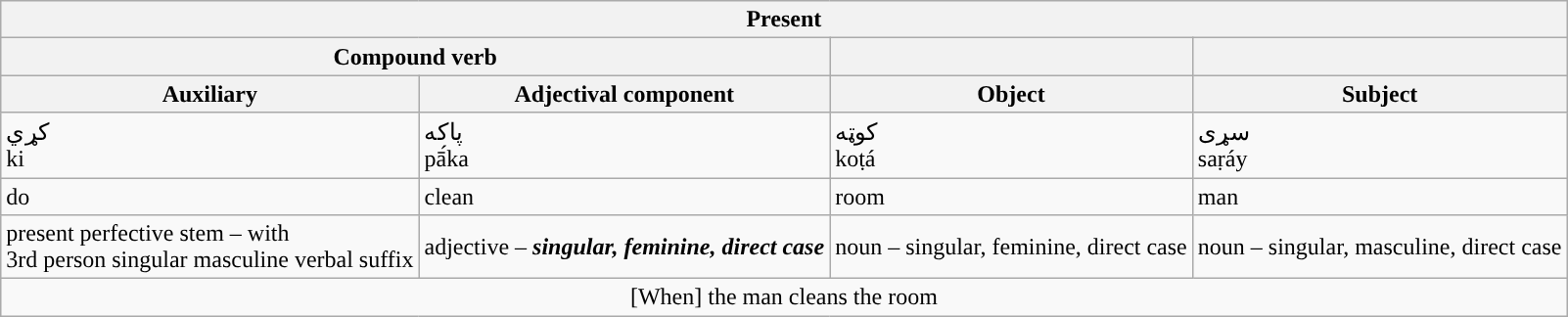<table class="wikitable">
<tr>
<th colspan="4">Present</th>
</tr>
<tr>
<th colspan="2">Compound verb</th>
<th></th>
<th></th>
</tr>
<tr>
<th>Auxiliary</th>
<th>Adjectival component</th>
<th>Object</th>
<th>Subject</th>
</tr>
<tr>
<td>كړي<br>ki</td>
<td>پاکه<br>pā́ka</td>
<td>کوټه<br>koṭá</td>
<td>سړی<br>saṛáy</td>
</tr>
<tr>
<td>do</td>
<td>clean</td>
<td>room</td>
<td>man</td>
</tr>
<tr>
<td>present perfective stem – with<br>3rd person singular masculine verbal suffix</td>
<td>adjective – <strong><em>singular, feminine<em>,<strong> direct case</td>
<td>noun – </em></strong>singular, feminine</strong>,</em> direct case</td>
<td>noun – singular, masculine, direct case</td>
</tr>
<tr>
<td colspan="4" style="text-align:center;">[When] the man cleans the room</td>
</tr>
</table>
